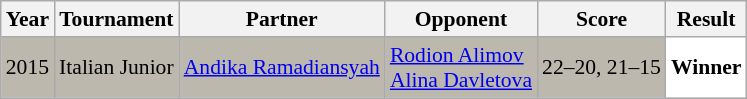<table class="sortable wikitable" style="font-size: 90%">
<tr>
<th>Year</th>
<th>Tournament</th>
<th>Partner</th>
<th>Opponent</th>
<th>Score</th>
<th>Result</th>
</tr>
<tr style="background:#BDB8AD">
<td align="center">2015</td>
<td align="left">Italian Junior</td>
<td align="left"> <a href='#'>Andika Ramadiansyah</a></td>
<td align="left"> <a href='#'>Rodion Alimov</a> <br>  <a href='#'>Alina Davletova</a></td>
<td align="left">22–20, 21–15</td>
<td style="text-align:left; background:white"> <strong>Winner</strong></td>
</tr>
</table>
